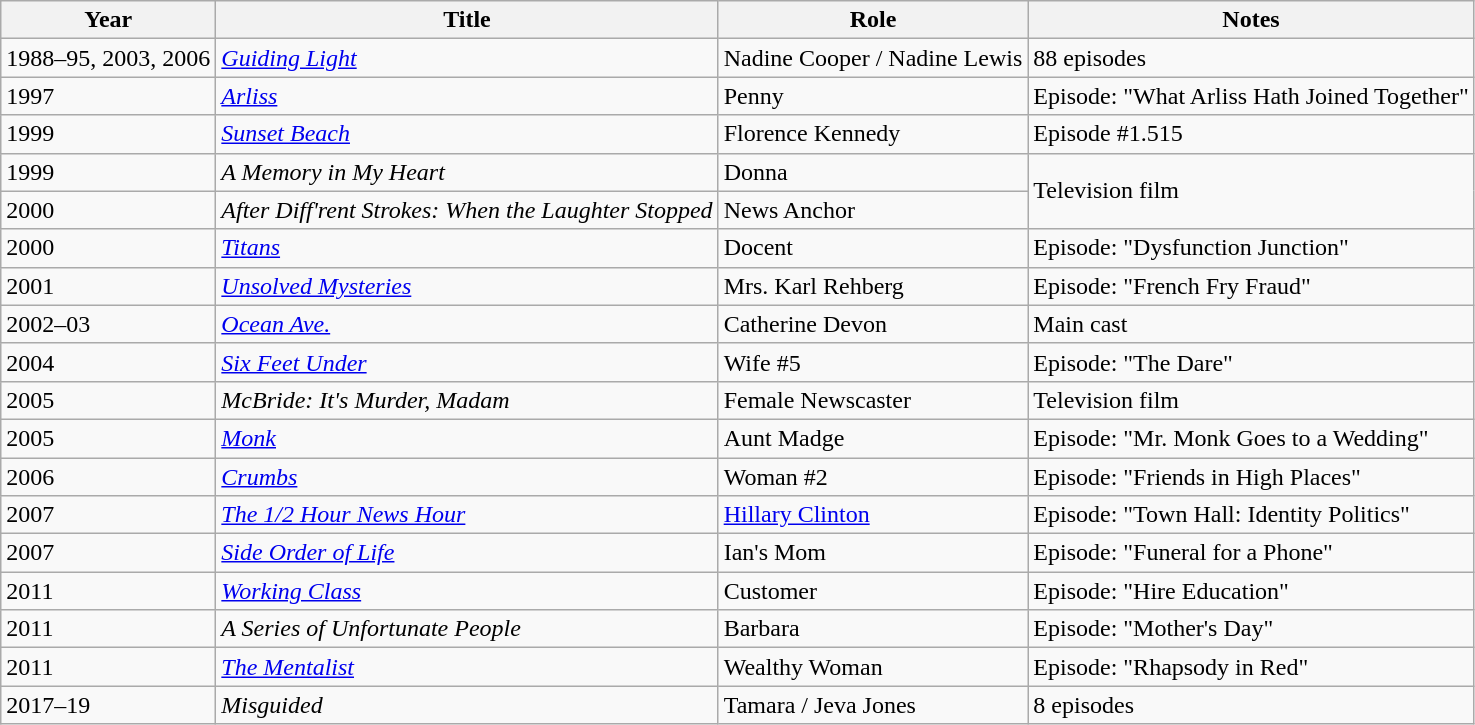<table class="wikitable sortable">
<tr>
<th>Year</th>
<th>Title</th>
<th>Role</th>
<th>Notes</th>
</tr>
<tr>
<td>1988–95, 2003, 2006</td>
<td><em><a href='#'>Guiding Light</a></em></td>
<td>Nadine Cooper / Nadine Lewis</td>
<td>88 episodes</td>
</tr>
<tr>
<td>1997</td>
<td><a href='#'><em>Arliss</em></a></td>
<td>Penny</td>
<td>Episode: "What Arliss Hath Joined Together"</td>
</tr>
<tr>
<td>1999</td>
<td><a href='#'><em>Sunset Beach</em></a></td>
<td>Florence Kennedy</td>
<td>Episode #1.515</td>
</tr>
<tr>
<td>1999</td>
<td><em>A Memory in My Heart</em></td>
<td>Donna</td>
<td rowspan="2">Television film</td>
</tr>
<tr>
<td>2000</td>
<td><em>After Diff'rent Strokes: When the Laughter Stopped</em></td>
<td>News Anchor</td>
</tr>
<tr>
<td>2000</td>
<td><a href='#'><em>Titans</em></a></td>
<td>Docent</td>
<td>Episode: "Dysfunction Junction"</td>
</tr>
<tr>
<td>2001</td>
<td><em><a href='#'>Unsolved Mysteries</a></em></td>
<td>Mrs. Karl Rehberg</td>
<td>Episode: "French Fry Fraud"</td>
</tr>
<tr>
<td>2002–03</td>
<td><em><a href='#'>Ocean Ave.</a></em></td>
<td>Catherine Devon</td>
<td>Main cast</td>
</tr>
<tr>
<td>2004</td>
<td><a href='#'><em>Six Feet Under</em></a></td>
<td>Wife #5</td>
<td>Episode: "The Dare"</td>
</tr>
<tr>
<td>2005</td>
<td><em>McBride: It's Murder, Madam</em></td>
<td>Female Newscaster</td>
<td>Television film</td>
</tr>
<tr>
<td>2005</td>
<td><a href='#'><em>Monk</em></a></td>
<td>Aunt Madge</td>
<td>Episode: "Mr. Monk Goes to a Wedding"</td>
</tr>
<tr>
<td>2006</td>
<td><em><a href='#'>Crumbs</a></em></td>
<td>Woman #2</td>
<td>Episode: "Friends in High Places"</td>
</tr>
<tr>
<td>2007</td>
<td><em><a href='#'>The 1/2 Hour News Hour</a></em></td>
<td><a href='#'>Hillary Clinton</a></td>
<td>Episode: "Town Hall: Identity Politics"</td>
</tr>
<tr>
<td>2007</td>
<td><em><a href='#'>Side Order of Life</a></em></td>
<td>Ian's Mom</td>
<td>Episode: "Funeral for a Phone"</td>
</tr>
<tr>
<td>2011</td>
<td><a href='#'><em>Working Class</em></a></td>
<td>Customer</td>
<td>Episode: "Hire Education"</td>
</tr>
<tr>
<td>2011</td>
<td><em>A Series of Unfortunate People</em></td>
<td>Barbara</td>
<td>Episode: "Mother's Day"</td>
</tr>
<tr>
<td>2011</td>
<td><em><a href='#'>The Mentalist</a></em></td>
<td>Wealthy Woman</td>
<td>Episode: "Rhapsody in Red"</td>
</tr>
<tr>
<td>2017–19</td>
<td><em>Misguided</em></td>
<td>Tamara / Jeva Jones</td>
<td>8 episodes</td>
</tr>
</table>
